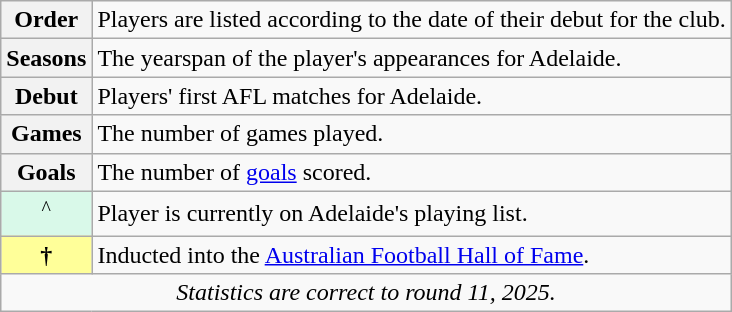<table class="wikitable plainrowheaders">
<tr>
<th scope="row" style="text-align:center;">Order</th>
<td>Players are listed according to the date of their debut for the club.</td>
</tr>
<tr>
<th scope="row" style="text-align:center;">Seasons</th>
<td>The yearspan of the player's appearances for Adelaide.</td>
</tr>
<tr>
<th scope="row" style="text-align:center;">Debut</th>
<td>Players' first AFL matches for Adelaide.</td>
</tr>
<tr>
<th scope="row" style="text-align:center;">Games</th>
<td>The number of games played.</td>
</tr>
<tr>
<th scope="row" style="text-align:center;">Goals</th>
<td>The number of <a href='#'>goals</a> scored.</td>
</tr>
<tr>
<td scope="row" style="text-align:center; background:#D9F9E9;"><sup>^</sup></td>
<td>Player is currently on Adelaide's playing list.</td>
</tr>
<tr>
<th scope="row" style="text-align:center; background:#FFFF99">†</th>
<td>Inducted into the <a href='#'>Australian Football Hall of Fame</a>.</td>
</tr>
<tr>
<td colspan="2" style="text-align:center"><em>Statistics are correct to round 11, 2025.</em></td>
</tr>
</table>
